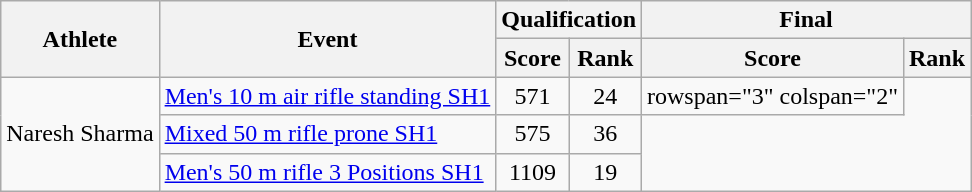<table class=wikitable>
<tr>
<th rowspan="2">Athlete</th>
<th rowspan="2">Event</th>
<th colspan="2">Qualification</th>
<th colspan="2">Final</th>
</tr>
<tr>
<th>Score</th>
<th>Rank</th>
<th>Score</th>
<th>Rank</th>
</tr>
<tr align=center>
<td align=left rowspan=3>Naresh Sharma</td>
<td align=left><a href='#'>Men's 10 m air rifle standing SH1</a></td>
<td>571</td>
<td>24</td>
<td>rowspan="3" colspan="2" </td>
</tr>
<tr align=center>
<td align=left><a href='#'>Mixed 50 m rifle prone SH1</a></td>
<td>575</td>
<td>36</td>
</tr>
<tr align=center>
<td align=left><a href='#'>Men's 50 m rifle 3 Positions SH1</a></td>
<td>1109</td>
<td>19</td>
</tr>
</table>
